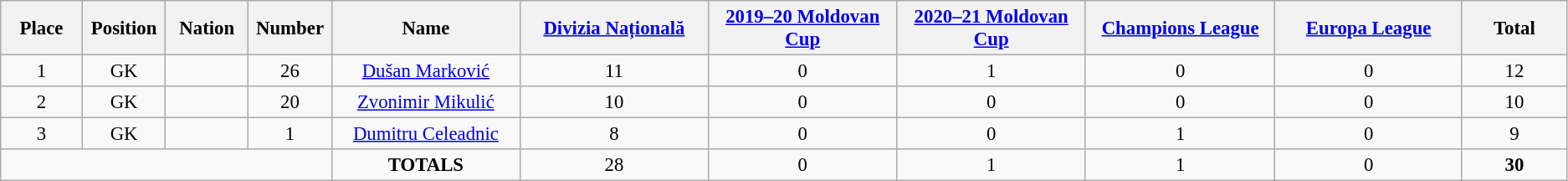<table class="wikitable" style="font-size: 95%; text-align: center;">
<tr>
<th width=60>Place</th>
<th width=60>Position</th>
<th width=60>Nation</th>
<th width=60>Number</th>
<th width=150>Name</th>
<th width=150><a href='#'>Divizia Națională</a></th>
<th width=150><a href='#'>2019–20 Moldovan Cup</a></th>
<th width=150><a href='#'>2020–21 Moldovan Cup</a></th>
<th width=150><a href='#'>Champions League</a></th>
<th width=150><a href='#'>Europa League</a></th>
<th width=80><strong>Total</strong></th>
</tr>
<tr>
<td>1</td>
<td>GK</td>
<td></td>
<td>26</td>
<td><a href='#'>Dušan Marković</a></td>
<td>11</td>
<td>0</td>
<td>1</td>
<td>0</td>
<td>0</td>
<td>12</td>
</tr>
<tr>
<td>2</td>
<td>GK</td>
<td></td>
<td>20</td>
<td><a href='#'>Zvonimir Mikulić</a></td>
<td>10</td>
<td>0</td>
<td>0</td>
<td>0</td>
<td>0</td>
<td>10</td>
</tr>
<tr>
<td>3</td>
<td>GK</td>
<td></td>
<td>1</td>
<td><a href='#'>Dumitru Celeadnic</a></td>
<td>8</td>
<td>0</td>
<td>0</td>
<td>1</td>
<td>0</td>
<td>9</td>
</tr>
<tr>
<td colspan="4"></td>
<td><strong>TOTALS</strong></td>
<td>28</td>
<td>0</td>
<td>1</td>
<td>1</td>
<td>0</td>
<td><strong>30</strong></td>
</tr>
</table>
